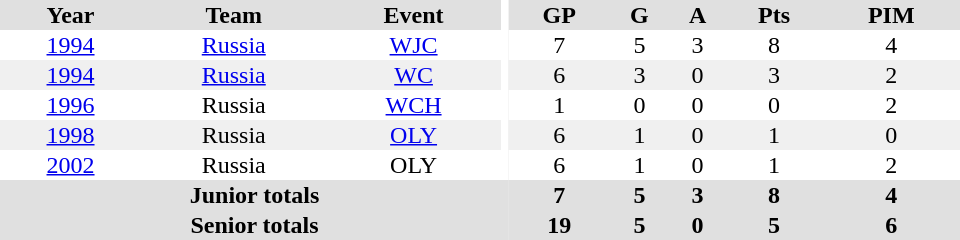<table border="0" cellpadding="1" cellspacing="0" ID="Table3" style="text-align:center; width:40em;">
<tr bgcolor="#e0e0e0">
<th>Year</th>
<th>Team</th>
<th>Event</th>
<th rowspan="102" bgcolor="#ffffff"></th>
<th>GP</th>
<th>G</th>
<th>A</th>
<th>Pts</th>
<th>PIM</th>
</tr>
<tr>
<td><a href='#'>1994</a></td>
<td><a href='#'>Russia</a></td>
<td><a href='#'>WJC</a></td>
<td>7</td>
<td>5</td>
<td>3</td>
<td>8</td>
<td>4</td>
</tr>
<tr bgcolor="#f0f0f0">
<td><a href='#'>1994</a></td>
<td><a href='#'>Russia</a></td>
<td><a href='#'>WC</a></td>
<td>6</td>
<td>3</td>
<td>0</td>
<td>3</td>
<td>2</td>
</tr>
<tr>
<td><a href='#'>1996</a></td>
<td>Russia</td>
<td><a href='#'>WCH</a></td>
<td>1</td>
<td>0</td>
<td>0</td>
<td>0</td>
<td>2</td>
</tr>
<tr bgcolor="#f0f0f0">
<td><a href='#'>1998</a></td>
<td>Russia</td>
<td><a href='#'>OLY</a></td>
<td>6</td>
<td>1</td>
<td>0</td>
<td>1</td>
<td>0</td>
</tr>
<tr>
<td><a href='#'>2002</a></td>
<td>Russia</td>
<td>OLY</td>
<td>6</td>
<td>1</td>
<td>0</td>
<td>1</td>
<td>2</td>
</tr>
<tr bgcolor="#e0e0e0">
<th colspan="4">Junior totals</th>
<th>7</th>
<th>5</th>
<th>3</th>
<th>8</th>
<th>4</th>
</tr>
<tr bgcolor="#e0e0e0">
<th colspan="4">Senior totals</th>
<th>19</th>
<th>5</th>
<th>0</th>
<th>5</th>
<th>6</th>
</tr>
</table>
